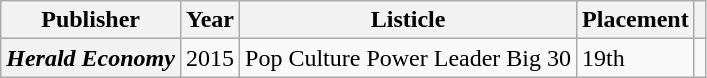<table class="wikitable plainrowheaders sortable" style="text-align:left">
<tr>
<th scope="col">Publisher</th>
<th scope="col">Year</th>
<th scope="col">Listicle</th>
<th scope="col">Placement</th>
<th scope="col" class="unsortable"></th>
</tr>
<tr>
<th scope="row"><em>Herald Economy</em></th>
<td>2015</td>
<td>Pop Culture Power Leader Big 30</td>
<td>19th</td>
<td></td>
</tr>
</table>
